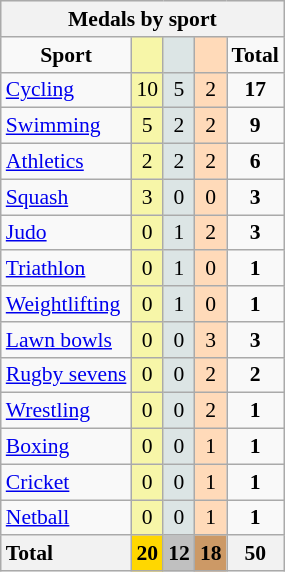<table class="wikitable" style="text-align:center;font-size:90%">
<tr style="background:#efefef;">
<th colspan=5>Medals by sport</th>
</tr>
<tr>
<td><strong>Sport</strong></td>
<td bgcolor=#f7f6a8></td>
<td bgcolor=#dce5e5></td>
<td bgcolor=#ffdab9></td>
<td><strong>Total</strong></td>
</tr>
<tr>
<td style="text-align:left;"><a href='#'>Cycling</a></td>
<td style="background:#F7F6A8;">10</td>
<td style="background:#DCE5E5;">5</td>
<td style="background:#FFDAB9;">2</td>
<td><strong>17</strong></td>
</tr>
<tr>
<td style="text-align:left;"><a href='#'>Swimming</a></td>
<td style="background:#F7F6A8;">5</td>
<td style="background:#DCE5E5;">2</td>
<td style="background:#FFDAB9;">2</td>
<td><strong>9</strong></td>
</tr>
<tr>
<td style="text-align:left;"><a href='#'>Athletics</a></td>
<td style="background:#F7F6A8;">2</td>
<td style="background:#DCE5E5;">2</td>
<td style="background:#FFDAB9;">2</td>
<td><strong>6</strong></td>
</tr>
<tr>
<td style="text-align:left;"><a href='#'>Squash</a></td>
<td style="background:#F7F6A8;">3</td>
<td style="background:#DCE5E5;">0</td>
<td style="background:#FFDAB9;">0</td>
<td><strong>3</strong></td>
</tr>
<tr>
<td style="text-align:left;"><a href='#'>Judo</a></td>
<td style="background:#F7F6A8;">0</td>
<td style="background:#DCE5E5;">1</td>
<td style="background:#FFDAB9;">2</td>
<td><strong>3</strong></td>
</tr>
<tr>
<td style="text-align:left;"><a href='#'>Triathlon</a></td>
<td style="background:#F7F6A8;">0</td>
<td style="background:#DCE5E5;">1</td>
<td style="background:#FFDAB9;">0</td>
<td><strong>1</strong></td>
</tr>
<tr>
<td style="text-align:left;"><a href='#'>Weightlifting</a></td>
<td style="background:#F7F6A8;">0</td>
<td style="background:#DCE5E5;">1</td>
<td style="background:#FFDAB9;">0</td>
<td><strong>1</strong></td>
</tr>
<tr>
<td style="text-align:left;"><a href='#'>Lawn bowls</a></td>
<td style="background:#F7F6A8;">0</td>
<td style="background:#DCE5E5;">0</td>
<td style="background:#FFDAB9;">3</td>
<td><strong>3</strong></td>
</tr>
<tr>
<td style="text-align:left;"><a href='#'>Rugby sevens</a></td>
<td style="background:#F7F6A8;">0</td>
<td style="background:#DCE5E5;">0</td>
<td style="background:#FFDAB9;">2</td>
<td><strong>2</strong></td>
</tr>
<tr>
<td style="text-align:left;"><a href='#'>Wrestling</a></td>
<td style="background:#F7F6A8;">0</td>
<td style="background:#DCE5E5;">0</td>
<td style="background:#FFDAB9;">2</td>
<td><strong>1</strong></td>
</tr>
<tr>
<td style="text-align:left;"><a href='#'>Boxing</a></td>
<td style="background:#F7F6A8;">0</td>
<td style="background:#DCE5E5;">0</td>
<td style="background:#FFDAB9;">1</td>
<td><strong>1</strong></td>
</tr>
<tr>
<td style="text-align:left;"><a href='#'>Cricket</a></td>
<td style="background:#F7F6A8;">0</td>
<td style="background:#DCE5E5;">0</td>
<td style="background:#FFDAB9;">1</td>
<td><strong>1</strong></td>
</tr>
<tr>
<td style="text-align:left;"><a href='#'>Netball</a></td>
<td style="background:#F7F6A8;">0</td>
<td style="background:#DCE5E5;">0</td>
<td style="background:#FFDAB9;">1</td>
<td><strong>1</strong></td>
</tr>
<tr>
<th style="text-align:left;">Total</th>
<th style="background:gold;">20</th>
<th style="background:silver;">12</th>
<th style="background:#c96;">18</th>
<th>50</th>
</tr>
</table>
